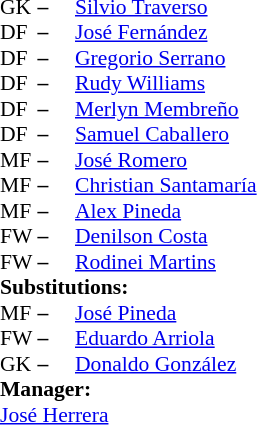<table style = "font-size: 90%" cellspacing = "0" cellpadding = "0">
<tr>
<td colspan = 4></td>
</tr>
<tr>
<th width = "25"></th>
<th width = "25"></th>
</tr>
<tr>
<td>GK</td>
<td><strong>–</strong></td>
<td> <a href='#'>Silvio Traverso</a></td>
<td></td>
<td></td>
</tr>
<tr>
<td>DF</td>
<td><strong>–</strong></td>
<td> <a href='#'>José Fernández</a></td>
</tr>
<tr>
<td>DF</td>
<td><strong>–</strong></td>
<td> <a href='#'>Gregorio Serrano</a></td>
</tr>
<tr>
<td>DF</td>
<td><strong>–</strong></td>
<td> <a href='#'>Rudy Williams</a></td>
</tr>
<tr>
<td>DF</td>
<td><strong>–</strong></td>
<td> <a href='#'>Merlyn Membreño</a></td>
</tr>
<tr>
<td>DF</td>
<td><strong>–</strong></td>
<td> <a href='#'>Samuel Caballero</a></td>
</tr>
<tr>
<td>MF</td>
<td><strong>–</strong></td>
<td> <a href='#'>José Romero</a></td>
<td></td>
<td></td>
</tr>
<tr>
<td>MF</td>
<td><strong>–</strong></td>
<td> <a href='#'>Christian Santamaría</a></td>
<td></td>
<td></td>
</tr>
<tr>
<td>MF</td>
<td><strong>–</strong></td>
<td> <a href='#'>Alex Pineda</a></td>
</tr>
<tr>
<td>FW</td>
<td><strong>–</strong></td>
<td> <a href='#'>Denilson Costa</a></td>
</tr>
<tr>
<td>FW</td>
<td><strong>–</strong></td>
<td> <a href='#'>Rodinei Martins</a></td>
<td></td>
<td></td>
</tr>
<tr>
<td colspan = 3><strong>Substitutions:</strong></td>
</tr>
<tr>
<td>MF</td>
<td><strong>–</strong></td>
<td> <a href='#'>José Pineda</a></td>
<td></td>
<td></td>
</tr>
<tr>
<td>FW</td>
<td><strong>–</strong></td>
<td> <a href='#'>Eduardo Arriola</a></td>
<td></td>
<td></td>
</tr>
<tr>
<td>GK</td>
<td><strong>–</strong></td>
<td> <a href='#'>Donaldo González</a></td>
<td></td>
<td></td>
</tr>
<tr>
<td colspan = 3><strong>Manager:</strong></td>
</tr>
<tr>
<td colspan = 3> <a href='#'>José Herrera</a></td>
</tr>
</table>
